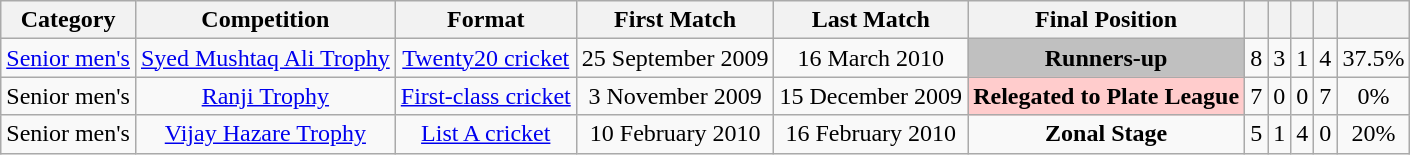<table class="wikitable sortable" style="text-align: center;">
<tr>
<th class="unsortable">Category</th>
<th>Competition</th>
<th>Format</th>
<th>First Match</th>
<th>Last Match</th>
<th>Final Position</th>
<th></th>
<th></th>
<th></th>
<th></th>
<th></th>
</tr>
<tr>
<td><a href='#'>Senior men's</a></td>
<td><a href='#'>Syed Mushtaq Ali Trophy</a></td>
<td><a href='#'>Twenty20 cricket</a></td>
<td>25 September 2009</td>
<td>16 March 2010</td>
<td style="background:silver;"><strong>Runners-up</strong></td>
<td>8</td>
<td>3</td>
<td>1</td>
<td>4</td>
<td>37.5%</td>
</tr>
<tr>
<td>Senior men's</td>
<td><a href='#'>Ranji Trophy</a></td>
<td><a href='#'>First-class cricket</a></td>
<td>3 November 2009</td>
<td>15 December 2009</td>
<td style="background:#FFCCCC;"><strong>Relegated to Plate League</strong></td>
<td>7</td>
<td>0</td>
<td>0</td>
<td>7</td>
<td>0%</td>
</tr>
<tr>
<td>Senior men's</td>
<td><a href='#'>Vijay Hazare Trophy</a></td>
<td><a href='#'>List A cricket</a></td>
<td>10 February 2010</td>
<td>16 February 2010</td>
<td><strong>Zonal Stage</strong></td>
<td>5</td>
<td>1</td>
<td>4</td>
<td>0</td>
<td>20%</td>
</tr>
</table>
